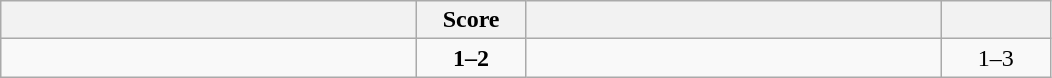<table class="wikitable" style="text-align: center; ">
<tr>
<th align="right" width="270"></th>
<th width="65">Score</th>
<th align="left" width="270"></th>
<th width="65"></th>
</tr>
<tr>
<td align="left"></td>
<td><strong>1–2</strong></td>
<td align="left"><strong></strong></td>
<td>1–3 <strong></strong></td>
</tr>
</table>
